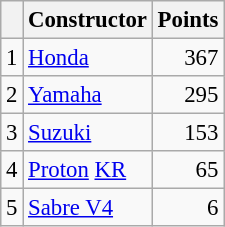<table class="wikitable" style="font-size: 95%;">
<tr>
<th></th>
<th>Constructor</th>
<th>Points</th>
</tr>
<tr>
<td align=center>1</td>
<td> <a href='#'>Honda</a></td>
<td align=right>367</td>
</tr>
<tr>
<td align=center>2</td>
<td> <a href='#'>Yamaha</a></td>
<td align=right>295</td>
</tr>
<tr>
<td align=center>3</td>
<td> <a href='#'>Suzuki</a></td>
<td align=right>153</td>
</tr>
<tr>
<td align=center>4</td>
<td> <a href='#'>Proton</a> <a href='#'>KR</a></td>
<td align=right>65</td>
</tr>
<tr>
<td align=center>5</td>
<td> <a href='#'>Sabre V4</a></td>
<td align=right>6</td>
</tr>
</table>
